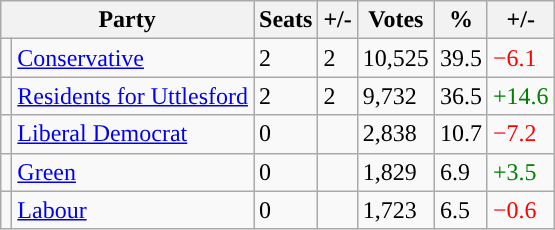<table class="wikitable sortable">
<tr>
<th colspan="2">Party</th>
<th>Seats</th>
<th>+/-</th>
<th>Votes</th>
<th>%</th>
<th>+/-</th>
</tr>
<tr>
<td style="background-color: "></td>
<td><a href='#'>Conservative</a></td>
<td>2</td>
<td> 2</td>
<td>10,525</td>
<td>39.5</td>
<td style="color:red">−6.1</td>
</tr>
<tr>
<td style="background-color: "></td>
<td><a href='#'>Residents for Uttlesford</a></td>
<td>2</td>
<td> 2</td>
<td>9,732</td>
<td>36.5</td>
<td style="color:green">+14.6</td>
</tr>
<tr>
<td style="background-color: "></td>
<td><a href='#'>Liberal Democrat</a></td>
<td>0</td>
<td></td>
<td>2,838</td>
<td>10.7</td>
<td style="color:red">−7.2</td>
</tr>
<tr>
<td style="background-color: "></td>
<td><a href='#'>Green</a></td>
<td>0</td>
<td></td>
<td>1,829</td>
<td>6.9</td>
<td style="color:green">+3.5</td>
</tr>
<tr>
<td style="background-color: "></td>
<td><a href='#'>Labour</a></td>
<td>0</td>
<td></td>
<td>1,723</td>
<td>6.5</td>
<td style="color:red">−0.6</td>
</tr>
</table>
